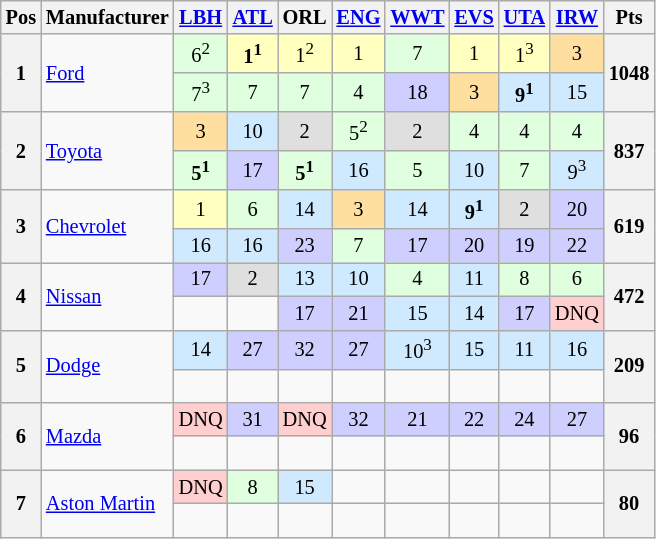<table class="wikitable" style="font-size:85%;text-align:center">
<tr>
<th>Pos</th>
<th>Manufacturer</th>
<th><a href='#'>LBH</a></th>
<th><a href='#'>ATL</a></th>
<th>ORL</th>
<th><a href='#'>ENG</a></th>
<th><a href='#'>WWT</a></th>
<th><a href='#'>EVS</a></th>
<th><a href='#'>UTA</a></th>
<th><a href='#'>IRW</a></th>
<th>Pts</th>
</tr>
<tr>
<th rowspan=2>1</th>
<td rowspan=2 align=left> <a href='#'>Ford</a></td>
<td style="background:#dfffdf;">6<sup>2</sup></td>
<td style="background:#ffffbf;"><strong>1<sup>1</sup></strong></td>
<td style="background:#ffffbf;">1<sup>2</sup></td>
<td style="background:#ffffbf;">1</td>
<td style="background:#dfffdf;">7</td>
<td style="background:#ffffbf;">1</td>
<td style="background:#ffffbf;">1<sup>3</sup></td>
<td style="background:#ffdf9f;">3</td>
<th rowspan=2>1048</th>
</tr>
<tr>
<td style="background:#dfffdf;">7<sup>3</sup></td>
<td style="background:#dfffdf;">7</td>
<td style="background:#dfffdf;">7</td>
<td style="background:#dfffdf;">4</td>
<td style="background:#cfcfff;">18</td>
<td style="background:#ffdf9f;">3</td>
<td style="background:#cfeaff;"><strong>9<sup>1</sup></strong></td>
<td style="background:#cfeaff;">15</td>
</tr>
<tr>
<th rowspan=2>2</th>
<td rowspan=2 align=left> <a href='#'>Toyota</a></td>
<td style="background:#ffdf9f;">3</td>
<td style="background:#cfeaff;">10</td>
<td style="background:#dfdfdf;">2</td>
<td style="background:#dfffdf;">5<sup>2</sup></td>
<td style="background:#dfdfdf;">2</td>
<td style="background:#dfffdf;">4</td>
<td style="background:#dfffdf;">4</td>
<td style="background:#dfffdf;">4</td>
<th rowspan=2>837</th>
</tr>
<tr>
<td style="background:#dfffdf;"><strong>5<sup>1</sup></strong></td>
<td style="background:#cfcfff;">17</td>
<td style="background:#dfffdf;"><strong>5<sup>1</sup></strong></td>
<td style="background:#cfeaff;">16</td>
<td style="background:#dfffdf;">5</td>
<td style="background:#cfeaff;">10</td>
<td style="background:#dfffdf;">7</td>
<td style="background:#cfeaff;">9<sup>3</sup></td>
</tr>
<tr>
<th rowspan=2>3</th>
<td rowspan=2 align=left> <a href='#'>Chevrolet</a></td>
<td style="background:#ffffbf;">1</td>
<td style="background:#dfffdf;">6</td>
<td style="background:#cfeaff;">14</td>
<td style="background:#ffdf9f;">3</td>
<td style="background:#cfeaff;">14</td>
<td style="background:#cfeaff;"><strong>9<sup>1</sup></strong></td>
<td style="background:#dfdfdf;">2</td>
<td style="background:#cfcfff;">20</td>
<th rowspan=2>619</th>
</tr>
<tr>
<td style="background:#cfeaff;">16</td>
<td style="background:#cfeaff;">16</td>
<td style="background:#cfcfff;">23</td>
<td style="background:#dfffdf;">7</td>
<td style="background:#cfcfff;">17</td>
<td style="background:#cfcfff;">20</td>
<td style="background:#cfcfff;">19</td>
<td style="background:#cfcfff;">22</td>
</tr>
<tr>
<th rowspan=2>4</th>
<td rowspan=2 align=left> <a href='#'>Nissan</a></td>
<td style="background:#cfcfff;">17</td>
<td style="background:#dfdfdf;">2</td>
<td style="background:#cfeaff;">13</td>
<td style="background:#cfeaff;">10</td>
<td style="background:#dfffdf;">4</td>
<td style="background:#cfeaff;">11</td>
<td style="background:#dfffdf;">8</td>
<td style="background:#dfffdf;">6</td>
<th rowspan=2>472</th>
</tr>
<tr>
<td> </td>
<td> </td>
<td style="background:#cfcfff;">17</td>
<td style="background:#cfcfff;">21</td>
<td style="background:#cfeaff;">15</td>
<td style="background:#cfeaff;">14</td>
<td style="background:#cfcfff;">17</td>
<td style="background:#ffcfcf;">DNQ</td>
</tr>
<tr>
<th rowspan=2>5</th>
<td rowspan=2 align=left> <a href='#'>Dodge</a></td>
<td style="background:#cfeaff;">14</td>
<td style="background:#cfcfff;">27</td>
<td style="background:#cfcfff;">32</td>
<td style="background:#cfcfff;">27</td>
<td style="background:#cfeaff;">10<sup>3</sup></td>
<td style="background:#cfeaff;">15</td>
<td style="background:#cfeaff;">11</td>
<td style="background:#cfeaff;">16</td>
<th rowspan=2>209</th>
</tr>
<tr>
<td> </td>
<td> </td>
<td> </td>
<td> </td>
<td> </td>
<td> </td>
<td> </td>
<td> </td>
</tr>
<tr>
<th rowspan=2>6</th>
<td rowspan=2 align=left> <a href='#'>Mazda</a></td>
<td style="background:#ffcfcf;">DNQ</td>
<td style="background:#cfcfff;">31</td>
<td style="background:#ffcfcf;">DNQ</td>
<td style="background:#cfcfff;">32</td>
<td style="background:#cfcfff;">21</td>
<td style="background:#cfcfff;">22</td>
<td style="background:#cfcfff;">24</td>
<td style="background:#cfcfff;">27</td>
<th rowspan=2>96</th>
</tr>
<tr>
<td> </td>
<td> </td>
<td> </td>
<td> </td>
<td> </td>
<td> </td>
<td> </td>
<td> </td>
</tr>
<tr>
<th rowspan=2>7</th>
<td rowspan=2 align=left> <a href='#'>Aston Martin</a></td>
<td style="background:#ffcfcf;">DNQ</td>
<td style="background:#dfffdf;">8</td>
<td style="background:#cfeaff;">15</td>
<td> </td>
<td> </td>
<td> </td>
<td> </td>
<td> </td>
<th rowspan=2>80</th>
</tr>
<tr>
<td> </td>
<td> </td>
<td> </td>
<td> </td>
<td> </td>
<td> </td>
<td> </td>
<td> </td>
</tr>
</table>
